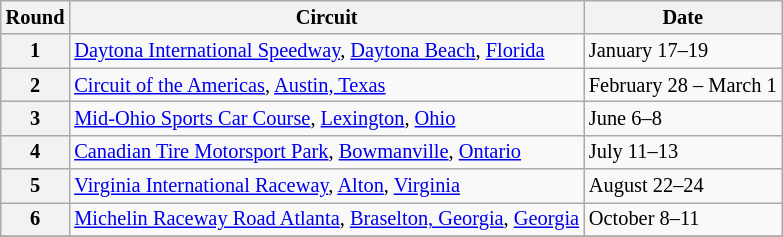<table class="wikitable" style="font-size:85%;">
<tr>
<th>Round</th>
<th>Circuit</th>
<th>Date</th>
</tr>
<tr>
<th>1</th>
<td> <a href='#'>Daytona International Speedway</a>, <a href='#'>Daytona Beach</a>, <a href='#'>Florida</a></td>
<td>January 17–19</td>
</tr>
<tr>
<th>2</th>
<td> <a href='#'>Circuit of the Americas</a>, <a href='#'>Austin, Texas</a></td>
<td>February 28 – March 1</td>
</tr>
<tr>
<th>3</th>
<td> <a href='#'>Mid-Ohio Sports Car Course</a>, <a href='#'>Lexington</a>, <a href='#'>Ohio</a></td>
<td>June 6–8</td>
</tr>
<tr>
<th>4</th>
<td> <a href='#'>Canadian Tire Motorsport Park</a>, <a href='#'>Bowmanville</a>, <a href='#'>Ontario</a></td>
<td>July 11–13</td>
</tr>
<tr>
<th>5</th>
<td> <a href='#'>Virginia International Raceway</a>, <a href='#'>Alton</a>, <a href='#'>Virginia</a></td>
<td>August 22–24</td>
</tr>
<tr>
<th>6</th>
<td> <a href='#'>Michelin Raceway Road Atlanta</a>, <a href='#'>Braselton, Georgia</a>, <a href='#'>Georgia</a></td>
<td>October 8–11</td>
</tr>
<tr>
</tr>
</table>
